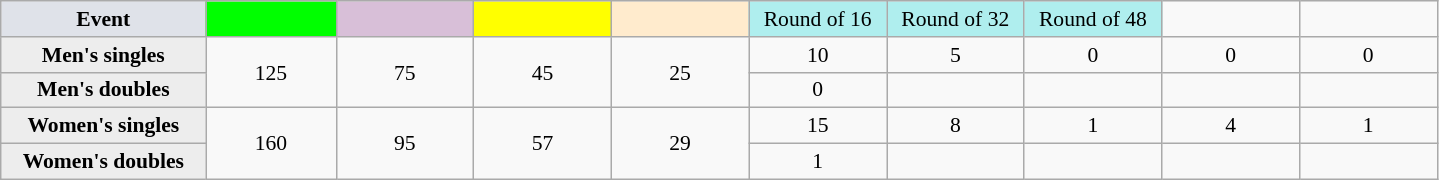<table class=wikitable style=font-size:90%;text-align:center>
<tr>
<td style="width:130px; background:#dfe2e9;"><strong>Event</strong></td>
<td style="width:80px; background:lime;"></td>
<td style="width:85px; background:thistle;"></td>
<td style="width:85px; background:#ff0;"></td>
<td style="width:85px; background:#ffebcd;"></td>
<td style="width:85px; background:#afeeee;">Round of 16</td>
<td style="width:85px; background:#afeeee;">Round of 32</td>
<td style="width:85px; background:#afeeee;">Round of 48</td>
<td width=85></td>
<td width=85></td>
</tr>
<tr>
<th style="background:#ededed;">Men's singles</th>
<td rowspan=2>125</td>
<td rowspan=2>75</td>
<td rowspan=2>45</td>
<td rowspan=2>25</td>
<td>10</td>
<td>5</td>
<td>0</td>
<td>0</td>
<td>0</td>
</tr>
<tr>
<th style="background:#ededed;">Men's doubles</th>
<td>0</td>
<td></td>
<td></td>
<td></td>
<td></td>
</tr>
<tr>
<th style="background:#ededed;">Women's singles</th>
<td rowspan=2>160</td>
<td rowspan=2>95</td>
<td rowspan=2>57</td>
<td rowspan=2>29</td>
<td>15</td>
<td>8</td>
<td>1</td>
<td>4</td>
<td>1</td>
</tr>
<tr>
<th style="background:#ededed;">Women's doubles</th>
<td>1</td>
<td></td>
<td></td>
<td></td>
<td></td>
</tr>
</table>
